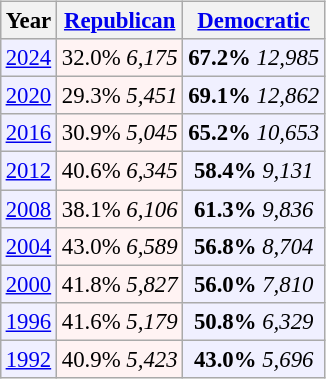<table class="wikitable" style="float:right; font-size:95%;">
<tr style="background:lightgrey;">
<th>Year</th>
<th><a href='#'>Republican</a></th>
<th><a href='#'>Democratic</a></th>
</tr>
<tr>
<td style="text-align:center; background:#f0f0ff;"><a href='#'>2024</a></td>
<td style="text-align:center; background:#fff3f3;">32.0% <em>6,175</em></td>
<td style="text-align:center; background:#f0f0ff;"><strong>67.2%</strong> <em>12,985</em></td>
</tr>
<tr>
<td style="text-align:center; background:#f0f0ff;"><a href='#'>2020</a></td>
<td style="text-align:center; background:#fff3f3;">29.3% <em>5,451</em></td>
<td style="text-align:center; background:#f0f0ff;"><strong>69.1%</strong> <em>12,862</em></td>
</tr>
<tr>
<td style="text-align:center; background:#f0f0ff;"><a href='#'>2016</a></td>
<td style="text-align:center; background:#fff3f3;">30.9% <em>5,045</em></td>
<td style="text-align:center; background:#f0f0ff;"><strong>65.2%</strong> <em>10,653</em></td>
</tr>
<tr>
<td style="text-align:center; background:#f0f0ff;"><a href='#'>2012</a></td>
<td style="text-align:center; background:#fff3f3;">40.6% <em>6,345</em></td>
<td style="text-align:center; background:#f0f0ff;"><strong>58.4%</strong> <em>9,131</em></td>
</tr>
<tr>
<td style="text-align:center; background:#f0f0ff;"><a href='#'>2008</a></td>
<td style="text-align:center; background:#fff3f3;">38.1% <em>6,106</em></td>
<td style="text-align:center; background:#f0f0ff;"><strong>61.3%</strong> <em>9,836</em></td>
</tr>
<tr>
<td style="text-align:center; background:#f0f0ff;"><a href='#'>2004</a></td>
<td style="text-align:center; background:#fff3f3;">43.0% <em>6,589</em></td>
<td style="text-align:center; background:#f0f0ff;"><strong>56.8%</strong> <em>8,704</em></td>
</tr>
<tr>
<td style="text-align:center; background:#f0f0ff;"><a href='#'>2000</a></td>
<td style="text-align:center; background:#fff3f3;">41.8% <em>5,827</em></td>
<td style="text-align:center; background:#f0f0ff;"><strong>56.0%</strong> <em>7,810</em></td>
</tr>
<tr>
<td style="text-align:center; background:#f0f0ff;"><a href='#'>1996</a></td>
<td style="text-align:center; background:#fff3f3;">41.6% <em>5,179</em></td>
<td style="text-align:center; background:#f0f0ff;"><strong>50.8%</strong> <em>6,329</em></td>
</tr>
<tr>
<td style="text-align:center; background:#f0f0ff;"><a href='#'>1992</a></td>
<td style="text-align:center; background:#fff3f3;">40.9% <em>5,423</em></td>
<td style="text-align:center; background:#f0f0ff;"><strong>43.0%</strong> <em>5,696</em></td>
</tr>
</table>
